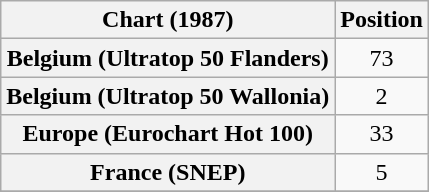<table class="wikitable sortable plainrowheaders" style="text-align:center">
<tr>
<th>Chart (1987)</th>
<th>Position</th>
</tr>
<tr>
<th scope="row">Belgium (Ultratop 50 Flanders)</th>
<td>73</td>
</tr>
<tr>
<th scope="row">Belgium (Ultratop 50 Wallonia)</th>
<td align="center">2</td>
</tr>
<tr>
<th scope="row">Europe (Eurochart Hot 100)</th>
<td>33</td>
</tr>
<tr>
<th scope="row">France (SNEP)</th>
<td align="center">5</td>
</tr>
<tr>
</tr>
</table>
